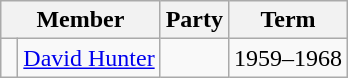<table class="wikitable">
<tr>
<th colspan="2">Member</th>
<th>Party</th>
<th>Term</th>
</tr>
<tr>
<td> </td>
<td><a href='#'>David Hunter</a></td>
<td></td>
<td>1959–1968</td>
</tr>
</table>
